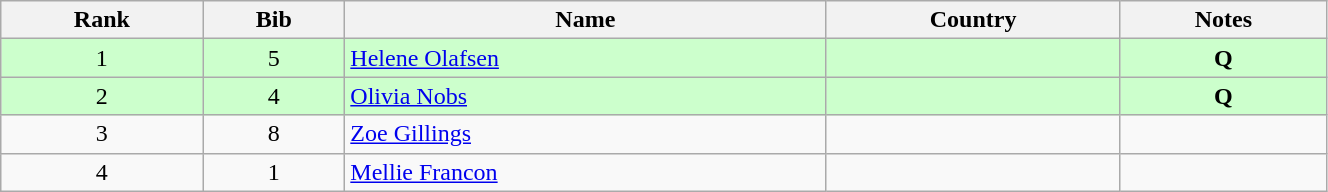<table class="wikitable" style="text-align:center;" width=70%>
<tr>
<th>Rank</th>
<th>Bib</th>
<th>Name</th>
<th>Country</th>
<th>Notes</th>
</tr>
<tr bgcolor="#ccffcc">
<td>1</td>
<td>5</td>
<td align=left><a href='#'>Helene Olafsen</a></td>
<td align=left></td>
<td><strong>Q</strong></td>
</tr>
<tr bgcolor="#ccffcc">
<td>2</td>
<td>4</td>
<td align=left><a href='#'>Olivia Nobs</a></td>
<td align=left></td>
<td><strong>Q</strong></td>
</tr>
<tr>
<td>3</td>
<td>8</td>
<td align=left><a href='#'>Zoe Gillings</a></td>
<td align=left></td>
<td></td>
</tr>
<tr>
<td>4</td>
<td>1</td>
<td align=left><a href='#'>Mellie Francon</a></td>
<td align=left></td>
<td></td>
</tr>
</table>
